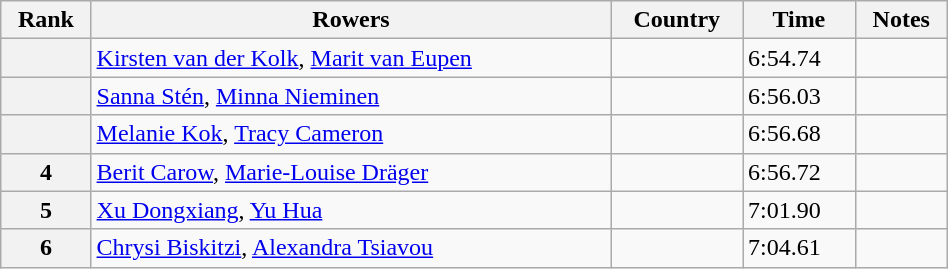<table class="wikitable sortable" width=50%>
<tr>
<th>Rank</th>
<th>Rowers</th>
<th>Country</th>
<th>Time</th>
<th>Notes</th>
</tr>
<tr>
<th></th>
<td><a href='#'>Kirsten van der Kolk</a>, <a href='#'>Marit van Eupen</a></td>
<td></td>
<td>6:54.74</td>
<td></td>
</tr>
<tr>
<th></th>
<td><a href='#'>Sanna Stén</a>, <a href='#'>Minna Nieminen</a></td>
<td></td>
<td>6:56.03</td>
<td></td>
</tr>
<tr>
<th></th>
<td><a href='#'>Melanie Kok</a>, <a href='#'>Tracy Cameron</a></td>
<td></td>
<td>6:56.68</td>
<td></td>
</tr>
<tr>
<th>4</th>
<td><a href='#'>Berit Carow</a>, <a href='#'>Marie-Louise Dräger</a></td>
<td></td>
<td>6:56.72</td>
<td></td>
</tr>
<tr>
<th>5</th>
<td><a href='#'>Xu Dongxiang</a>, <a href='#'>Yu Hua</a></td>
<td></td>
<td>7:01.90</td>
<td></td>
</tr>
<tr>
<th>6</th>
<td><a href='#'>Chrysi Biskitzi</a>, <a href='#'>Alexandra Tsiavou</a></td>
<td></td>
<td>7:04.61</td>
<td></td>
</tr>
</table>
